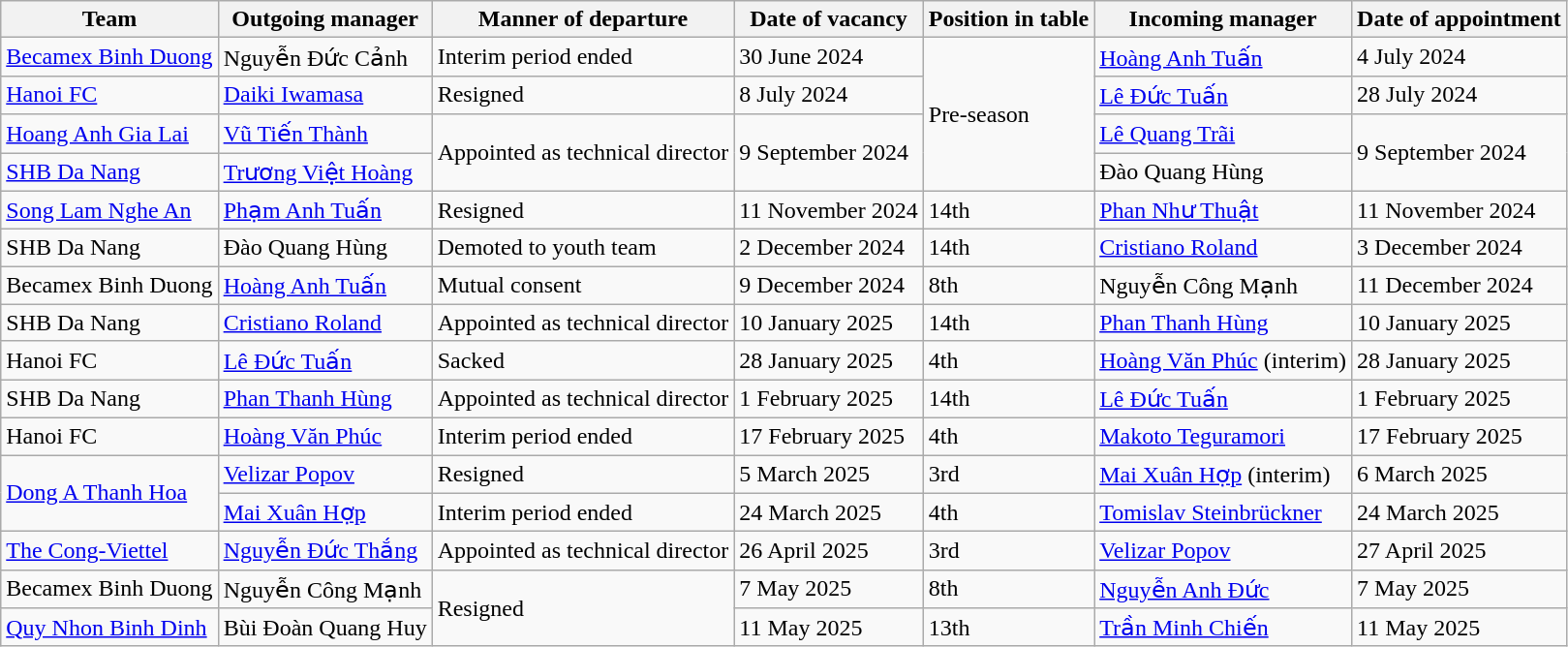<table class="wikitable sortable">
<tr>
<th>Team</th>
<th>Outgoing manager</th>
<th>Manner of departure</th>
<th>Date of vacancy</th>
<th>Position in table</th>
<th>Incoming manager</th>
<th>Date of appointment</th>
</tr>
<tr>
<td><a href='#'>Becamex Binh Duong</a></td>
<td> Nguyễn Đức Cảnh</td>
<td>Interim period ended</td>
<td>30 June 2024</td>
<td rowspan="4">Pre-season</td>
<td> <a href='#'>Hoàng Anh Tuấn</a></td>
<td>4 July 2024</td>
</tr>
<tr>
<td><a href='#'>Hanoi FC</a></td>
<td> <a href='#'>Daiki Iwamasa</a></td>
<td>Resigned</td>
<td>8 July 2024</td>
<td> <a href='#'>Lê Đức Tuấn</a></td>
<td>28 July 2024</td>
</tr>
<tr>
<td><a href='#'>Hoang Anh Gia Lai</a></td>
<td> <a href='#'>Vũ Tiến Thành</a></td>
<td rowspan="2">Appointed as technical director</td>
<td rowspan="2">9 September 2024</td>
<td> <a href='#'>Lê Quang Trãi</a></td>
<td rowspan="2">9 September 2024</td>
</tr>
<tr>
<td><a href='#'>SHB Da Nang</a></td>
<td> <a href='#'>Trương Việt Hoàng</a></td>
<td> Đào Quang Hùng</td>
</tr>
<tr>
<td><a href='#'>Song Lam Nghe An</a></td>
<td> <a href='#'>Phạm Anh Tuấn</a></td>
<td>Resigned</td>
<td>11 November 2024</td>
<td>14th</td>
<td> <a href='#'>Phan Như Thuật</a></td>
<td>11 November 2024</td>
</tr>
<tr>
<td>SHB Da Nang</td>
<td> Đào Quang Hùng</td>
<td>Demoted to youth team</td>
<td>2 December 2024</td>
<td>14th</td>
<td> <a href='#'>Cristiano Roland</a></td>
<td>3 December 2024</td>
</tr>
<tr>
<td>Becamex Binh Duong</td>
<td> <a href='#'>Hoàng Anh Tuấn</a></td>
<td>Mutual consent</td>
<td>9 December 2024</td>
<td>8th</td>
<td> Nguyễn Công Mạnh</td>
<td>11 December 2024</td>
</tr>
<tr>
<td>SHB Da Nang</td>
<td> <a href='#'>Cristiano Roland</a></td>
<td>Appointed as technical director</td>
<td>10 January 2025</td>
<td>14th</td>
<td> <a href='#'>Phan Thanh Hùng</a></td>
<td>10 January 2025</td>
</tr>
<tr>
<td>Hanoi FC</td>
<td> <a href='#'>Lê Đức Tuấn</a></td>
<td>Sacked</td>
<td>28 January 2025</td>
<td>4th</td>
<td> <a href='#'>Hoàng Văn Phúc</a> (interim)</td>
<td>28 January 2025</td>
</tr>
<tr>
<td>SHB Da Nang</td>
<td> <a href='#'>Phan Thanh Hùng</a></td>
<td>Appointed as technical director</td>
<td>1 February 2025</td>
<td>14th</td>
<td> <a href='#'>Lê Đức Tuấn</a></td>
<td>1 February 2025</td>
</tr>
<tr>
<td>Hanoi FC</td>
<td> <a href='#'>Hoàng Văn Phúc</a></td>
<td>Interim period ended</td>
<td>17 February 2025</td>
<td>4th</td>
<td> <a href='#'>Makoto Teguramori</a></td>
<td>17 February 2025</td>
</tr>
<tr>
<td rowspan="2"><a href='#'>Dong A Thanh Hoa</a></td>
<td> <a href='#'>Velizar Popov</a></td>
<td>Resigned</td>
<td>5 March 2025</td>
<td>3rd</td>
<td> <a href='#'>Mai Xuân Hợp</a> (interim)</td>
<td>6 March 2025</td>
</tr>
<tr>
<td> <a href='#'>Mai Xuân Hợp</a></td>
<td>Interim period ended</td>
<td>24 March 2025</td>
<td>4th</td>
<td> <a href='#'>Tomislav Steinbrückner</a></td>
<td>24 March 2025</td>
</tr>
<tr>
<td><a href='#'>The Cong-Viettel</a></td>
<td> <a href='#'>Nguyễn Đức Thắng</a></td>
<td>Appointed as technical director</td>
<td>26 April 2025</td>
<td>3rd</td>
<td> <a href='#'>Velizar Popov</a></td>
<td>27 April 2025</td>
</tr>
<tr>
<td>Becamex Binh Duong</td>
<td> Nguyễn Công Mạnh</td>
<td rowspan="3">Resigned</td>
<td>7 May 2025</td>
<td>8th</td>
<td> <a href='#'>Nguyễn Anh Đức</a></td>
<td>7 May 2025</td>
</tr>
<tr>
<td><a href='#'>Quy Nhon Binh Dinh</a></td>
<td> Bùi Đoàn Quang Huy</td>
<td>11 May 2025</td>
<td>13th</td>
<td> <a href='#'>Trần Minh Chiến</a></td>
<td>11 May 2025</td>
</tr>
</table>
